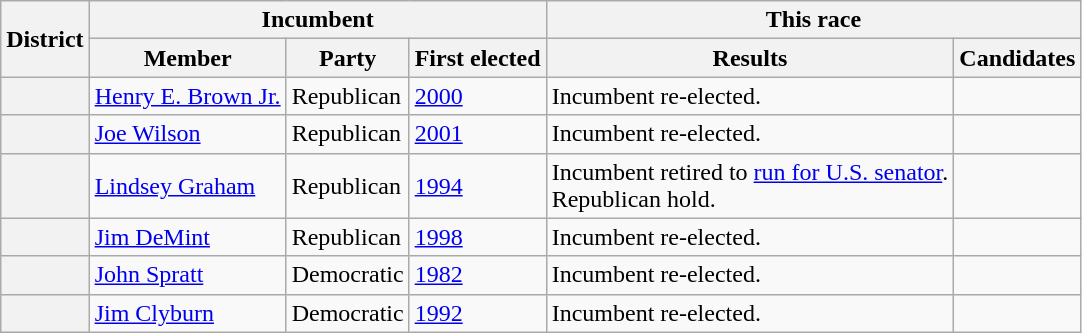<table class=wikitable>
<tr>
<th rowspan=2>District</th>
<th colspan=3>Incumbent</th>
<th colspan=2>This race</th>
</tr>
<tr>
<th>Member</th>
<th>Party</th>
<th>First elected</th>
<th>Results</th>
<th>Candidates</th>
</tr>
<tr>
<th></th>
<td><a href='#'>Henry E. Brown Jr.</a></td>
<td>Republican</td>
<td><a href='#'>2000</a></td>
<td>Incumbent re-elected.</td>
<td nowrap></td>
</tr>
<tr>
<th></th>
<td><a href='#'>Joe Wilson</a></td>
<td>Republican</td>
<td><a href='#'>2001 </a></td>
<td>Incumbent re-elected.</td>
<td nowrap></td>
</tr>
<tr>
<th></th>
<td><a href='#'>Lindsey Graham</a></td>
<td>Republican</td>
<td><a href='#'>1994</a></td>
<td>Incumbent retired to <a href='#'>run for U.S. senator</a>.<br>Republican hold.</td>
<td nowrap></td>
</tr>
<tr>
<th></th>
<td><a href='#'>Jim DeMint</a></td>
<td>Republican</td>
<td><a href='#'>1998</a></td>
<td>Incumbent re-elected.</td>
<td nowrap></td>
</tr>
<tr>
<th></th>
<td><a href='#'>John Spratt</a></td>
<td>Democratic</td>
<td><a href='#'>1982</a></td>
<td>Incumbent re-elected.</td>
<td nowrap></td>
</tr>
<tr>
<th></th>
<td><a href='#'>Jim Clyburn</a></td>
<td>Democratic</td>
<td><a href='#'>1992</a></td>
<td>Incumbent re-elected.</td>
<td nowrap></td>
</tr>
</table>
